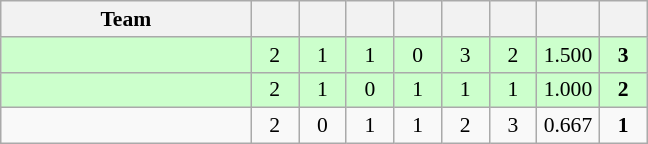<table class="wikitable" style="text-align: center; font-size:90% ">
<tr>
<th width=160>Team</th>
<th width=25></th>
<th width=25></th>
<th width=25></th>
<th width=25></th>
<th width=25></th>
<th width=25></th>
<th width=35></th>
<th width=25></th>
</tr>
<tr bgcolor=ccffcc>
<td align=left></td>
<td>2</td>
<td>1</td>
<td>1</td>
<td>0</td>
<td>3</td>
<td>2</td>
<td>1.500</td>
<td><strong>3</strong></td>
</tr>
<tr bgcolor=ccffcc>
<td align=left></td>
<td>2</td>
<td>1</td>
<td>0</td>
<td>1</td>
<td>1</td>
<td>1</td>
<td>1.000</td>
<td><strong>2</strong></td>
</tr>
<tr>
<td align=left></td>
<td>2</td>
<td>0</td>
<td>1</td>
<td>1</td>
<td>2</td>
<td>3</td>
<td>0.667</td>
<td><strong>1</strong></td>
</tr>
</table>
